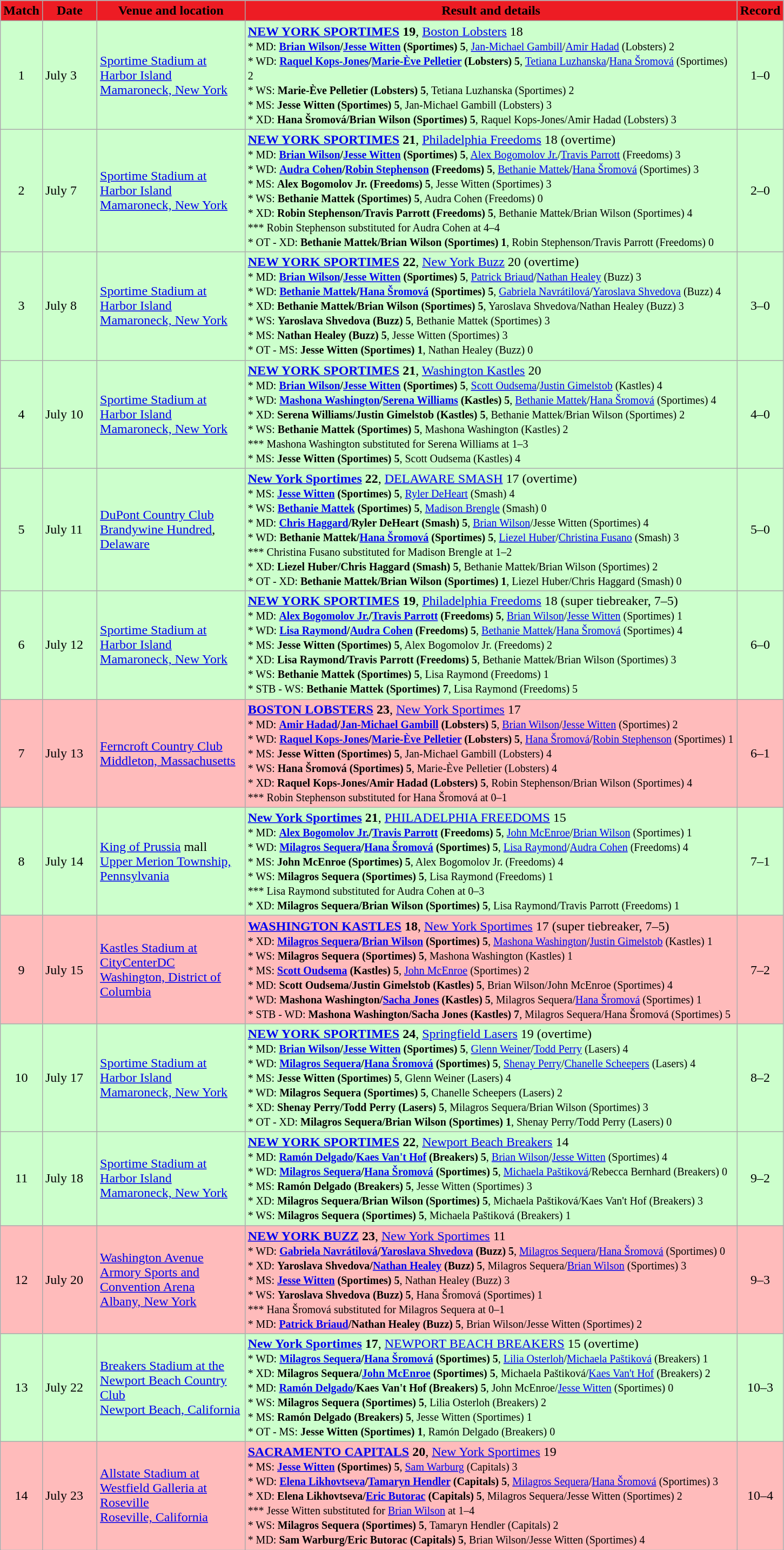<table class="wikitable" style="text-align:left">
<tr>
<th style="background:#ED1C24; color:black" width="25px">Match</th>
<th style="background:#ED1C24; color:black" width="60px">Date</th>
<th style="background:#ED1C24; color:black" width="175px">Venue and location</th>
<th style="background:#ED1C24; color:black" width="600px">Result and details</th>
<th style="background:#ED1C24; color:black" width="25px">Record</th>
</tr>
<tr bgcolor="ccffcc">
<td style="text-align:center">1</td>
<td>July 3</td>
<td><a href='#'>Sportime Stadium at Harbor Island</a><br><a href='#'>Mamaroneck, New York</a></td>
<td><strong><a href='#'>NEW YORK SPORTIMES</a> 19</strong>, <a href='#'>Boston Lobsters</a> 18<br><small>* MD: <strong><a href='#'>Brian Wilson</a>/<a href='#'>Jesse Witten</a> (Sportimes) 5</strong>, <a href='#'>Jan-Michael Gambill</a>/<a href='#'>Amir Hadad</a> (Lobsters) 2<br>* WD: <strong><a href='#'>Raquel Kops-Jones</a>/<a href='#'>Marie-Ève Pelletier</a> (Lobsters) 5</strong>, <a href='#'>Tetiana Luzhanska</a>/<a href='#'>Hana Šromová</a> (Sportimes) 2<br>* WS: <strong>Marie-Ève Pelletier (Lobsters) 5</strong>, Tetiana Luzhanska (Sportimes) 2<br>* MS: <strong>Jesse Witten (Sportimes) 5</strong>, Jan-Michael Gambill (Lobsters) 3<br>* XD: <strong>Hana Šromová/Brian Wilson (Sportimes) 5</strong>, Raquel Kops-Jones/Amir Hadad (Lobsters) 3</small></td>
<td style="text-align:center">1–0</td>
</tr>
<tr bgcolor="ccffcc">
<td style="text-align:center">2</td>
<td>July 7</td>
<td><a href='#'>Sportime Stadium at Harbor Island</a><br><a href='#'>Mamaroneck, New York</a></td>
<td><strong><a href='#'>NEW YORK SPORTIMES</a> 21</strong>, <a href='#'>Philadelphia Freedoms</a> 18 (overtime)<br><small>* MD: <strong><a href='#'>Brian Wilson</a>/<a href='#'>Jesse Witten</a> (Sportimes) 5</strong>, <a href='#'>Alex Bogomolov Jr.</a>/<a href='#'>Travis Parrott</a> (Freedoms) 3<br>* WD: <strong><a href='#'>Audra Cohen</a>/<a href='#'>Robin Stephenson</a> (Freedoms) 5</strong>, <a href='#'>Bethanie Mattek</a>/<a href='#'>Hana Šromová</a> (Sportimes) 3<br>* MS: <strong>Alex Bogomolov Jr. (Freedoms) 5</strong>, Jesse Witten (Sportimes) 3<br>* WS: <strong>Bethanie Mattek (Sportimes) 5</strong>, Audra Cohen (Freedoms) 0<br>* XD: <strong>Robin Stephenson/Travis Parrott (Freedoms) 5</strong>, Bethanie Mattek/Brian Wilson (Sportimes) 4<br>*** Robin Stephenson substituted for Audra Cohen at 4–4<br>* OT - XD: <strong>Bethanie Mattek/Brian Wilson (Sportimes) 1</strong>, Robin Stephenson/Travis Parrott (Freedoms) 0</small></td>
<td style="text-align:center">2–0</td>
</tr>
<tr bgcolor="ccffcc">
<td style="text-align:center">3</td>
<td>July 8</td>
<td><a href='#'>Sportime Stadium at Harbor Island</a><br><a href='#'>Mamaroneck, New York</a></td>
<td><strong><a href='#'>NEW YORK SPORTIMES</a> 22</strong>, <a href='#'>New York Buzz</a> 20 (overtime)<br><small>* MD: <strong><a href='#'>Brian Wilson</a>/<a href='#'>Jesse Witten</a> (Sportimes) 5</strong>, <a href='#'>Patrick Briaud</a>/<a href='#'>Nathan Healey</a> (Buzz) 3<br>* WD: <strong><a href='#'>Bethanie Mattek</a>/<a href='#'>Hana Šromová</a> (Sportimes) 5</strong>, <a href='#'>Gabriela Navrátilová</a>/<a href='#'>Yaroslava Shvedova</a> (Buzz) 4<br>* XD: <strong>Bethanie Mattek/Brian Wilson (Sportimes) 5</strong>, Yaroslava Shvedova/Nathan Healey (Buzz) 3<br>* WS: <strong>Yaroslava Shvedova (Buzz) 5</strong>, Bethanie Mattek (Sportimes) 3<br>* MS: <strong>Nathan Healey (Buzz) 5</strong>, Jesse Witten (Sportimes) 3<br>* OT - MS: <strong>Jesse Witten (Sportimes) 1</strong>, Nathan Healey (Buzz) 0</small></td>
<td style="text-align:center">3–0</td>
</tr>
<tr bgcolor="ccffcc">
<td style="text-align:center">4</td>
<td>July 10</td>
<td><a href='#'>Sportime Stadium at Harbor Island</a><br><a href='#'>Mamaroneck, New York</a></td>
<td><strong><a href='#'>NEW YORK SPORTIMES</a> 21</strong>, <a href='#'>Washington Kastles</a> 20<br><small>* MD: <strong><a href='#'>Brian Wilson</a>/<a href='#'>Jesse Witten</a> (Sportimes) 5</strong>, <a href='#'>Scott Oudsema</a>/<a href='#'>Justin Gimelstob</a> (Kastles) 4<br>* WD: <strong><a href='#'>Mashona Washington</a>/<a href='#'>Serena Williams</a> (Kastles) 5</strong>, <a href='#'>Bethanie Mattek</a>/<a href='#'>Hana Šromová</a> (Sportimes) 4<br>* XD: <strong>Serena Williams/Justin Gimelstob (Kastles) 5</strong>, Bethanie Mattek/Brian Wilson (Sportimes) 2<br>* WS: <strong>Bethanie Mattek (Sportimes) 5</strong>, Mashona Washington (Kastles) 2<br>*** Mashona Washington substituted for Serena Williams at 1–3<br>* MS: <strong>Jesse Witten (Sportimes) 5</strong>, Scott Oudsema (Kastles) 4</small></td>
<td style="text-align:center">4–0</td>
</tr>
<tr bgcolor="ccffcc">
<td style="text-align:center">5</td>
<td>July 11</td>
<td><a href='#'>DuPont Country Club</a><br><a href='#'>Brandywine Hundred</a>, <a href='#'>Delaware</a></td>
<td><strong><a href='#'>New York Sportimes</a> 22</strong>, <a href='#'>DELAWARE SMASH</a> 17 (overtime)<br><small>* MS: <strong><a href='#'>Jesse Witten</a> (Sportimes) 5</strong>, <a href='#'>Ryler DeHeart</a> (Smash) 4<br>* WS: <strong><a href='#'>Bethanie Mattek</a> (Sportimes) 5</strong>, <a href='#'>Madison Brengle</a> (Smash) 0<br>* MD: <strong><a href='#'>Chris Haggard</a>/Ryler DeHeart (Smash) 5</strong>, <a href='#'>Brian Wilson</a>/Jesse Witten (Sportimes) 4<br>* WD: <strong>Bethanie Mattek/<a href='#'>Hana Šromová</a> (Sportimes) 5</strong>, <a href='#'>Liezel Huber</a>/<a href='#'>Christina Fusano</a> (Smash) 3<br>*** Christina Fusano substituted for Madison Brengle at 1–2<br>* XD: <strong>Liezel Huber/Chris Haggard (Smash) 5</strong>, Bethanie Mattek/Brian Wilson (Sportimes) 2<br>* OT - XD: <strong>Bethanie Mattek/Brian Wilson (Sportimes) 1</strong>, Liezel Huber/Chris Haggard (Smash) 0</small></td>
<td style="text-align:center">5–0</td>
</tr>
<tr bgcolor="ccffcc">
<td style="text-align:center">6</td>
<td>July 12</td>
<td><a href='#'>Sportime Stadium at Harbor Island</a><br><a href='#'>Mamaroneck, New York</a></td>
<td><strong><a href='#'>NEW YORK SPORTIMES</a> 19</strong>, <a href='#'>Philadelphia Freedoms</a> 18 (super tiebreaker, 7–5)<br><small>* MD: <strong><a href='#'>Alex Bogomolov Jr.</a>/<a href='#'>Travis Parrott</a> (Freedoms) 5</strong>, <a href='#'>Brian Wilson</a>/<a href='#'>Jesse Witten</a> (Sportimes) 1<br>* WD: <strong><a href='#'>Lisa Raymond</a>/<a href='#'>Audra Cohen</a> (Freedoms) 5</strong>, <a href='#'>Bethanie Mattek</a>/<a href='#'>Hana Šromová</a> (Sportimes) 4<br>* MS: <strong>Jesse Witten (Sportimes) 5</strong>, Alex Bogomolov Jr. (Freedoms) 2<br>* XD: <strong>Lisa Raymond/Travis Parrott (Freedoms) 5</strong>, Bethanie Mattek/Brian Wilson (Sportimes) 3<br>* WS: <strong>Bethanie Mattek (Sportimes) 5</strong>, Lisa Raymond (Freedoms) 1<br>* STB - WS: <strong>Bethanie Mattek (Sportimes) 7</strong>, Lisa Raymond (Freedoms) 5</small></td>
<td style="text-align:center">6–0</td>
</tr>
<tr bgcolor="ffbbbb">
<td style="text-align:center">7</td>
<td>July 13</td>
<td><a href='#'>Ferncroft Country Club</a><br><a href='#'>Middleton, Massachusetts</a></td>
<td><strong><a href='#'>BOSTON LOBSTERS</a> 23</strong>, <a href='#'>New York Sportimes</a> 17<br><small>* MD: <strong><a href='#'>Amir Hadad</a>/<a href='#'>Jan-Michael Gambill</a> (Lobsters) 5</strong>, <a href='#'>Brian Wilson</a>/<a href='#'>Jesse Witten</a> (Sportimes) 2<br>* WD: <strong><a href='#'>Raquel Kops-Jones</a>/<a href='#'>Marie-Ève Pelletier</a> (Lobsters) 5</strong>, <a href='#'>Hana Šromová</a>/<a href='#'>Robin Stephenson</a> (Sportimes) 1<br>* MS: <strong>Jesse Witten (Sportimes) 5</strong>, Jan-Michael Gambill (Lobsters) 4<br>* WS: <strong>Hana Šromová (Sportimes) 5</strong>, Marie-Ève Pelletier (Lobsters) 4<br>* XD: <strong>Raquel Kops-Jones/Amir Hadad (Lobsters) 5</strong>, Robin Stephenson/Brian Wilson (Sportimes) 4<br>*** Robin Stephenson substituted for Hana Šromová at 0–1</small></td>
<td style="text-align:center">6–1</td>
</tr>
<tr bgcolor="ccffcc">
<td style="text-align:center">8</td>
<td>July 14</td>
<td><a href='#'>King of Prussia</a> mall<br><a href='#'>Upper Merion Township, Pennsylvania</a></td>
<td><strong><a href='#'>New York Sportimes</a> 21</strong>, <a href='#'>PHILADELPHIA FREEDOMS</a> 15<br><small>* MD: <strong><a href='#'>Alex Bogomolov Jr.</a>/<a href='#'>Travis Parrott</a> (Freedoms) 5</strong>, <a href='#'>John McEnroe</a>/<a href='#'>Brian Wilson</a> (Sportimes) 1<br>* WD: <strong><a href='#'>Milagros Sequera</a>/<a href='#'>Hana Šromová</a> (Sportimes) 5</strong>, <a href='#'>Lisa Raymond</a>/<a href='#'>Audra Cohen</a> (Freedoms) 4<br>* MS: <strong>John McEnroe (Sportimes) 5</strong>, Alex Bogomolov Jr. (Freedoms) 4<br>* WS: <strong>Milagros Sequera (Sportimes) 5</strong>, Lisa Raymond (Freedoms) 1<br>*** Lisa Raymond substituted for Audra Cohen at 0–3<br>* XD: <strong>Milagros Sequera/Brian Wilson (Sportimes) 5</strong>, Lisa Raymond/Travis Parrott (Freedoms) 1</small></td>
<td style="text-align:center">7–1</td>
</tr>
<tr bgcolor="ffbbbb">
<td style="text-align:center">9</td>
<td>July 15</td>
<td><a href='#'>Kastles Stadium at CityCenterDC</a><br><a href='#'>Washington, District of Columbia</a></td>
<td><strong><a href='#'>WASHINGTON KASTLES</a> 18</strong>, <a href='#'>New York Sportimes</a> 17 (super tiebreaker, 7–5)<br><small>* XD: <strong><a href='#'>Milagros Sequera</a>/<a href='#'>Brian Wilson</a> (Sportimes) 5</strong>, <a href='#'>Mashona Washington</a>/<a href='#'>Justin Gimelstob</a> (Kastles) 1<br>* WS: <strong>Milagros Sequera (Sportimes) 5</strong>, Mashona Washington (Kastles) 1<br>* MS: <strong><a href='#'>Scott Oudsema</a> (Kastles) 5</strong>, <a href='#'>John McEnroe</a> (Sportimes) 2<br>* MD: <strong>Scott Oudsema/Justin Gimelstob (Kastles) 5</strong>, Brian Wilson/John McEnroe (Sportimes) 4<br>* WD: <strong>Mashona Washington/<a href='#'>Sacha Jones</a> (Kastles) 5</strong>, Milagros Sequera/<a href='#'>Hana Šromová</a> (Sportimes) 1<br>* STB - WD: <strong>Mashona Washington/Sacha Jones (Kastles) 7</strong>, Milagros Sequera/Hana Šromová (Sportimes) 5</small></td>
<td style="text-align:center">7–2</td>
</tr>
<tr bgcolor="ccffcc">
<td style="text-align:center">10</td>
<td>July 17</td>
<td><a href='#'>Sportime Stadium at Harbor Island</a><br><a href='#'>Mamaroneck, New York</a></td>
<td><strong><a href='#'>NEW YORK SPORTIMES</a> 24</strong>, <a href='#'>Springfield Lasers</a> 19 (overtime)<br><small>* MD: <strong><a href='#'>Brian Wilson</a>/<a href='#'>Jesse Witten</a> (Sportimes) 5</strong>, <a href='#'>Glenn Weiner</a>/<a href='#'>Todd Perry</a> (Lasers) 4<br>* WD: <strong><a href='#'>Milagros Sequera</a>/<a href='#'>Hana Šromová</a> (Sportimes) 5</strong>, <a href='#'>Shenay Perry</a>/<a href='#'>Chanelle Scheepers</a> (Lasers) 4<br>* MS: <strong>Jesse Witten (Sportimes) 5</strong>, Glenn Weiner (Lasers) 4<br>* WD: <strong>Milagros Sequera (Sportimes) 5</strong>, Chanelle Scheepers (Lasers) 2<br>* XD: <strong>Shenay Perry/Todd Perry (Lasers) 5</strong>, Milagros Sequera/Brian Wilson (Sportimes) 3<br>* OT - XD: <strong>Milagros Sequera/Brian Wilson (Sportimes) 1</strong>, Shenay Perry/Todd Perry (Lasers) 0</small></td>
<td style="text-align:center">8–2</td>
</tr>
<tr bgcolor="ccffcc">
<td style="text-align:center">11</td>
<td>July 18</td>
<td><a href='#'>Sportime Stadium at Harbor Island</a><br><a href='#'>Mamaroneck, New York</a></td>
<td><strong><a href='#'>NEW YORK SPORTIMES</a> 22</strong>, <a href='#'>Newport Beach Breakers</a> 14<br><small>* MD: <strong><a href='#'>Ramón Delgado</a>/<a href='#'>Kaes Van't Hof</a> (Breakers) 5</strong>, <a href='#'>Brian Wilson</a>/<a href='#'>Jesse Witten</a> (Sportimes) 4<br>* WD: <strong><a href='#'>Milagros Sequera</a>/<a href='#'>Hana Šromová</a> (Sportimes) 5</strong>, <a href='#'>Michaela Paštiková</a>/Rebecca Bernhard (Breakers) 0<br>* MS: <strong>Ramón Delgado (Breakers) 5</strong>, Jesse Witten (Sportimes) 3<br>* XD: <strong>Milagros Sequera/Brian Wilson (Sportimes) 5</strong>, Michaela Paštiková/Kaes Van't Hof (Breakers) 3<br>* WS: <strong>Milagros Sequera (Sportimes) 5</strong>, Michaela Paštiková (Breakers) 1</small></td>
<td style="text-align:center">9–2</td>
</tr>
<tr bgcolor="ffbbbb">
<td style="text-align:center">12</td>
<td>July 20</td>
<td><a href='#'>Washington Avenue Armory Sports and Convention Arena</a><br><a href='#'>Albany, New York</a></td>
<td><strong><a href='#'>NEW YORK BUZZ</a> 23</strong>, <a href='#'>New York Sportimes</a> 11<br><small>* WD: <strong><a href='#'>Gabriela Navrátilová</a>/<a href='#'>Yaroslava Shvedova</a> (Buzz) 5</strong>, <a href='#'>Milagros Sequera</a>/<a href='#'>Hana Šromová</a> (Sportimes) 0<br>* XD: <strong>Yaroslava Shvedova/<a href='#'>Nathan Healey</a> (Buzz) 5</strong>, Milagros Sequera/<a href='#'>Brian Wilson</a> (Sportimes) 3<br>* MS: <strong><a href='#'>Jesse Witten</a> (Sportimes) 5</strong>, Nathan Healey (Buzz) 3<br>* WS: <strong>Yaroslava Shvedova (Buzz) 5</strong>, Hana Šromová (Sportimes) 1<br>*** Hana Šromová substituted for Milagros Sequera at 0–1<br>* MD: <strong><a href='#'>Patrick Briaud</a>/Nathan Healey (Buzz) 5</strong>, Brian Wilson/Jesse Witten (Sportimes) 2</small></td>
<td style="text-align:center">9–3</td>
</tr>
<tr bgcolor="ccffcc">
<td style="text-align:center">13</td>
<td>July 22</td>
<td><a href='#'>Breakers Stadium at the Newport Beach Country Club</a><br><a href='#'>Newport Beach, California</a></td>
<td><strong><a href='#'>New York Sportimes</a> 17</strong>, <a href='#'>NEWPORT BEACH BREAKERS</a> 15 (overtime)<br><small>* WD: <strong><a href='#'>Milagros Sequera</a>/<a href='#'>Hana Šromová</a> (Sportimes) 5</strong>, <a href='#'>Lilia Osterloh</a>/<a href='#'>Michaela Paštiková</a> (Breakers) 1<br>* XD: <strong>Milagros Sequera/<a href='#'>John McEnroe</a> (Sportimes) 5</strong>, Michaela Paštiková/<a href='#'>Kaes Van't Hof</a> (Breakers) 2<br>* MD: <strong><a href='#'>Ramón Delgado</a>/Kaes Van't Hof (Breakers) 5</strong>, John McEnroe/<a href='#'>Jesse Witten</a> (Sportimes) 0<br>* WS: <strong>Milagros Sequera (Sportimes) 5</strong>, Lilia Osterloh (Breakers) 2<br>* MS: <strong>Ramón Delgado (Breakers) 5</strong>, Jesse Witten (Sportimes) 1<br>* OT - MS: <strong>Jesse Witten (Sportimes) 1</strong>, Ramón Delgado (Breakers) 0</small></td>
<td style="text-align:center">10–3</td>
</tr>
<tr bgcolor="ffbbbb">
<td style="text-align:center">14</td>
<td>July 23</td>
<td><a href='#'>Allstate Stadium at Westfield Galleria at Roseville</a><br><a href='#'>Roseville, California</a></td>
<td><strong><a href='#'>SACRAMENTO CAPITALS</a> 20</strong>, <a href='#'>New York Sportimes</a> 19<br><small>* MS: <strong><a href='#'>Jesse Witten</a> (Sportimes) 5</strong>, <a href='#'>Sam Warburg</a> (Capitals) 3<br>* WD: <strong><a href='#'>Elena Likhovtseva</a>/<a href='#'>Tamaryn Hendler</a> (Capitals) 5</strong>, <a href='#'>Milagros Sequera</a>/<a href='#'>Hana Šromová</a> (Sportimes) 3<br>* XD: <strong>Elena Likhovtseva/<a href='#'>Eric Butorac</a> (Capitals) 5</strong>, Milagros Sequera/Jesse Witten (Sportimes) 2<br>*** Jesse Witten substituted for <a href='#'>Brian Wilson</a> at 1–4<br>* WS: <strong>Milagros Sequera (Sportimes) 5</strong>, Tamaryn Hendler (Capitals) 2<br>* MD: <strong>Sam Warburg/Eric Butorac (Capitals) 5</strong>, Brian Wilson/Jesse Witten (Sportimes) 4</small></td>
<td style="text-align:center">10–4</td>
</tr>
</table>
